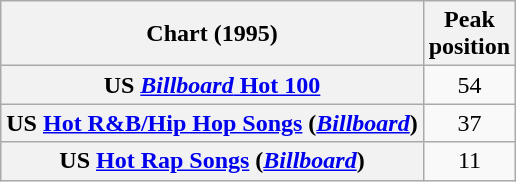<table class="wikitable sortable plainrowheaders" style="text-align:center;">
<tr>
<th scope="col">Chart (1995)</th>
<th scope="col">Peak<br>position</th>
</tr>
<tr>
<th scope="row">US <a href='#'><em>Billboard</em> Hot 100</a></th>
<td>54</td>
</tr>
<tr>
<th scope="row">US <a href='#'>Hot R&B/Hip Hop Songs</a> (<em><a href='#'>Billboard</a></em>)</th>
<td>37</td>
</tr>
<tr>
<th scope="row">US <a href='#'>Hot Rap Songs</a> (<em><a href='#'>Billboard</a></em>)</th>
<td>11</td>
</tr>
</table>
